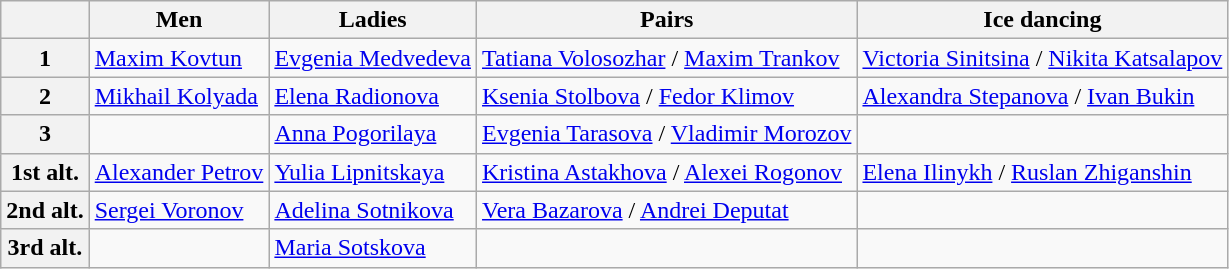<table class="wikitable">
<tr>
<th></th>
<th>Men</th>
<th>Ladies</th>
<th>Pairs</th>
<th>Ice dancing</th>
</tr>
<tr>
<th>1</th>
<td><a href='#'>Maxim Kovtun</a></td>
<td><a href='#'>Evgenia Medvedeva</a></td>
<td><a href='#'>Tatiana Volosozhar</a> / <a href='#'>Maxim Trankov</a></td>
<td><a href='#'>Victoria Sinitsina</a> / <a href='#'>Nikita Katsalapov</a></td>
</tr>
<tr>
<th>2</th>
<td><a href='#'>Mikhail Kolyada</a></td>
<td><a href='#'>Elena Radionova</a></td>
<td><a href='#'>Ksenia Stolbova</a> / <a href='#'>Fedor Klimov</a></td>
<td><a href='#'>Alexandra Stepanova</a> / <a href='#'>Ivan Bukin</a></td>
</tr>
<tr>
<th>3</th>
<td></td>
<td><a href='#'>Anna Pogorilaya</a></td>
<td><a href='#'>Evgenia Tarasova</a> / <a href='#'>Vladimir Morozov</a></td>
<td></td>
</tr>
<tr>
<th>1st alt.</th>
<td><a href='#'>Alexander Petrov</a></td>
<td><a href='#'>Yulia Lipnitskaya</a></td>
<td><a href='#'>Kristina Astakhova</a> / <a href='#'>Alexei Rogonov</a></td>
<td><a href='#'>Elena Ilinykh</a> / <a href='#'>Ruslan Zhiganshin</a></td>
</tr>
<tr>
<th>2nd alt.</th>
<td><a href='#'>Sergei Voronov</a></td>
<td><a href='#'>Adelina Sotnikova</a></td>
<td><a href='#'>Vera Bazarova</a> / <a href='#'>Andrei Deputat</a></td>
<td></td>
</tr>
<tr>
<th>3rd alt.</th>
<td></td>
<td><a href='#'>Maria Sotskova</a></td>
<td></td>
<td></td>
</tr>
</table>
